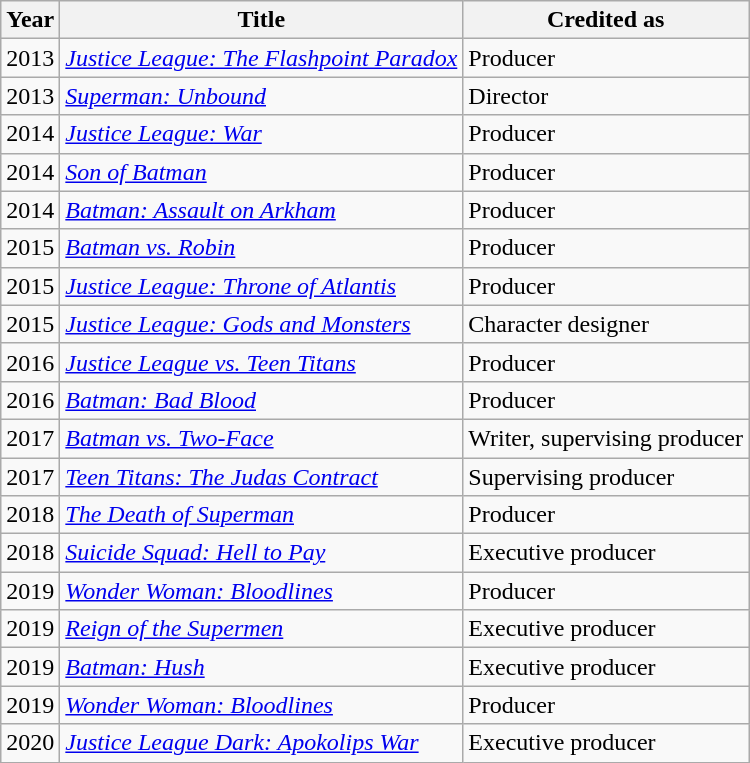<table class="wikitable">
<tr>
<th>Year</th>
<th>Title</th>
<th>Credited as</th>
</tr>
<tr>
<td>2013</td>
<td><em><a href='#'>Justice League: The Flashpoint Paradox</a></em></td>
<td>Producer</td>
</tr>
<tr>
<td>2013</td>
<td><em><a href='#'>Superman: Unbound</a></em></td>
<td>Director</td>
</tr>
<tr>
<td>2014</td>
<td><em><a href='#'>Justice League: War</a></em></td>
<td>Producer</td>
</tr>
<tr>
<td>2014</td>
<td><em><a href='#'>Son of Batman</a></em></td>
<td>Producer</td>
</tr>
<tr>
<td>2014</td>
<td><em><a href='#'>Batman: Assault on Arkham</a></em></td>
<td>Producer</td>
</tr>
<tr>
<td>2015</td>
<td><em><a href='#'>Batman vs. Robin</a></em></td>
<td>Producer</td>
</tr>
<tr>
<td>2015</td>
<td><em><a href='#'>Justice League: Throne of Atlantis</a></em></td>
<td>Producer</td>
</tr>
<tr>
<td>2015</td>
<td><em><a href='#'>Justice League: Gods and Monsters</a></em></td>
<td>Character designer</td>
</tr>
<tr>
<td>2016</td>
<td><em><a href='#'>Justice League vs. Teen Titans</a></em></td>
<td>Producer</td>
</tr>
<tr>
<td>2016</td>
<td><em><a href='#'>Batman: Bad Blood</a></em></td>
<td>Producer</td>
</tr>
<tr>
<td>2017</td>
<td><em><a href='#'>Batman vs. Two-Face</a></em></td>
<td>Writer, supervising producer</td>
</tr>
<tr>
<td>2017</td>
<td><em><a href='#'>Teen Titans: The Judas Contract</a></em></td>
<td>Supervising producer</td>
</tr>
<tr>
<td>2018</td>
<td><em><a href='#'>The Death of Superman</a></em></td>
<td>Producer</td>
</tr>
<tr>
<td>2018</td>
<td><em><a href='#'>Suicide Squad: Hell to Pay</a></em></td>
<td>Executive producer</td>
</tr>
<tr>
<td>2019</td>
<td><em><a href='#'>Wonder Woman: Bloodlines</a></em></td>
<td>Producer</td>
</tr>
<tr>
<td>2019</td>
<td><em><a href='#'>Reign of the Supermen</a></em></td>
<td>Executive producer</td>
</tr>
<tr>
<td>2019</td>
<td><em><a href='#'>Batman: Hush</a></em></td>
<td>Executive producer</td>
</tr>
<tr>
<td>2019</td>
<td><em><a href='#'>Wonder Woman: Bloodlines</a></em></td>
<td>Producer</td>
</tr>
<tr>
<td>2020</td>
<td><em><a href='#'>Justice League Dark: Apokolips War</a></em></td>
<td>Executive producer</td>
</tr>
</table>
